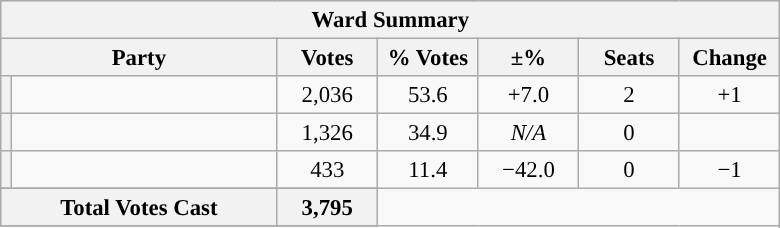<table class="wikitable" style="font-size: 95%;">
<tr style="background-color:#E9E9E9">
<th colspan="7">Ward Summary</th>
</tr>
<tr style="background-color:#E9E9E9">
<th colspan="2">Party</th>
<th style="width: 60px">Votes</th>
<th style="width: 60px">% Votes</th>
<th style="width: 60px">±%</th>
<th style="width: 60px">Seats</th>
<th style="width: 60px">Change</th>
</tr>
<tr>
<th style="background-color: "></th>
<td style="width: 170px"><a href='#'></a></td>
<td align="center">2,036</td>
<td align="center">53.6</td>
<td align="center">+7.0</td>
<td align="center">2</td>
<td align="center">+1</td>
</tr>
<tr>
<th style="background-color: "></th>
<td style="width: 170px"><a href='#'></a></td>
<td align="center">1,326</td>
<td align="center">34.9</td>
<td align="center"><em>N/A</em></td>
<td align="center">0</td>
<td align="center"></td>
</tr>
<tr>
<th style="background-color: "></th>
<td style="width: 170px"><a href='#'></a></td>
<td align="center">433</td>
<td align="center">11.4</td>
<td align="center">−42.0</td>
<td align="center">0</td>
<td align="center">−1</td>
</tr>
<tr>
</tr>
<tr style="background-color:#E9E9E9">
<th colspan="2">Total Votes Cast</th>
<th style="width: 60px">3,795</th>
</tr>
<tr style="background-color:#E9E9E9">
</tr>
</table>
